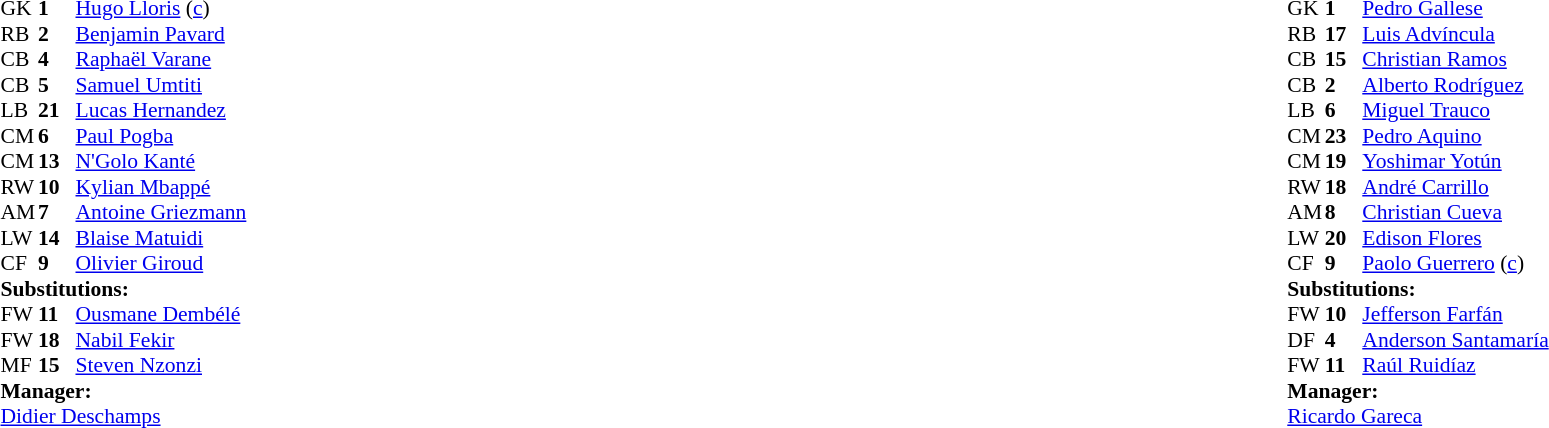<table width="100%">
<tr>
<td valign="top" width="40%"><br><table style="font-size:90%" cellspacing="0" cellpadding="0">
<tr>
<th width=25></th>
<th width=25></th>
</tr>
<tr>
<td>GK</td>
<td><strong>1</strong></td>
<td><a href='#'>Hugo Lloris</a> (<a href='#'>c</a>)</td>
</tr>
<tr>
<td>RB</td>
<td><strong>2</strong></td>
<td><a href='#'>Benjamin Pavard</a></td>
</tr>
<tr>
<td>CB</td>
<td><strong>4</strong></td>
<td><a href='#'>Raphaël Varane</a></td>
</tr>
<tr>
<td>CB</td>
<td><strong>5</strong></td>
<td><a href='#'>Samuel Umtiti</a></td>
</tr>
<tr>
<td>LB</td>
<td><strong>21</strong></td>
<td><a href='#'>Lucas Hernandez</a></td>
</tr>
<tr>
<td>CM</td>
<td><strong>6</strong></td>
<td><a href='#'>Paul Pogba</a></td>
<td></td>
<td></td>
</tr>
<tr>
<td>CM</td>
<td><strong>13</strong></td>
<td><a href='#'>N'Golo Kanté</a></td>
</tr>
<tr>
<td>RW</td>
<td><strong>10</strong></td>
<td><a href='#'>Kylian Mbappé</a></td>
<td></td>
<td></td>
</tr>
<tr>
<td>AM</td>
<td><strong>7</strong></td>
<td><a href='#'>Antoine Griezmann</a></td>
<td></td>
<td></td>
</tr>
<tr>
<td>LW</td>
<td><strong>14</strong></td>
<td><a href='#'>Blaise Matuidi</a></td>
<td></td>
</tr>
<tr>
<td>CF</td>
<td><strong>9</strong></td>
<td><a href='#'>Olivier Giroud</a></td>
</tr>
<tr>
<td colspan=3><strong>Substitutions:</strong></td>
</tr>
<tr>
<td>FW</td>
<td><strong>11</strong></td>
<td><a href='#'>Ousmane Dembélé</a></td>
<td></td>
<td></td>
</tr>
<tr>
<td>FW</td>
<td><strong>18</strong></td>
<td><a href='#'>Nabil Fekir</a></td>
<td></td>
<td></td>
</tr>
<tr>
<td>MF</td>
<td><strong>15</strong></td>
<td><a href='#'>Steven Nzonzi</a></td>
<td></td>
<td></td>
</tr>
<tr>
<td colspan=3><strong>Manager:</strong></td>
</tr>
<tr>
<td colspan=3><a href='#'>Didier Deschamps</a></td>
</tr>
</table>
</td>
<td valign="top"></td>
<td valign="top" width="50%"><br><table style="font-size:90%; margin:auto" cellspacing="0" cellpadding="0">
<tr>
<th width=25></th>
<th width=25></th>
</tr>
<tr>
<td>GK</td>
<td><strong>1</strong></td>
<td><a href='#'>Pedro Gallese</a></td>
</tr>
<tr>
<td>RB</td>
<td><strong>17</strong></td>
<td><a href='#'>Luis Advíncula</a></td>
</tr>
<tr>
<td>CB</td>
<td><strong>15</strong></td>
<td><a href='#'>Christian Ramos</a></td>
</tr>
<tr>
<td>CB</td>
<td><strong>2</strong></td>
<td><a href='#'>Alberto Rodríguez</a></td>
<td></td>
<td></td>
</tr>
<tr>
<td>LB</td>
<td><strong>6</strong></td>
<td><a href='#'>Miguel Trauco</a></td>
</tr>
<tr>
<td>CM</td>
<td><strong>23</strong></td>
<td><a href='#'>Pedro Aquino</a></td>
<td></td>
</tr>
<tr>
<td>CM</td>
<td><strong>19</strong></td>
<td><a href='#'>Yoshimar Yotún</a></td>
<td></td>
<td></td>
</tr>
<tr>
<td>RW</td>
<td><strong>18</strong></td>
<td><a href='#'>André Carrillo</a></td>
</tr>
<tr>
<td>AM</td>
<td><strong>8</strong></td>
<td><a href='#'>Christian Cueva</a></td>
<td></td>
<td></td>
</tr>
<tr>
<td>LW</td>
<td><strong>20</strong></td>
<td><a href='#'>Edison Flores</a></td>
</tr>
<tr>
<td>CF</td>
<td><strong>9</strong></td>
<td><a href='#'>Paolo Guerrero</a> (<a href='#'>c</a>)</td>
<td></td>
</tr>
<tr>
<td colspan=3><strong>Substitutions:</strong></td>
</tr>
<tr>
<td>FW</td>
<td><strong>10</strong></td>
<td><a href='#'>Jefferson Farfán</a></td>
<td></td>
<td></td>
</tr>
<tr>
<td>DF</td>
<td><strong>4</strong></td>
<td><a href='#'>Anderson Santamaría</a></td>
<td></td>
<td></td>
</tr>
<tr>
<td>FW</td>
<td><strong>11</strong></td>
<td><a href='#'>Raúl Ruidíaz</a></td>
<td></td>
<td></td>
</tr>
<tr>
<td colspan=3><strong>Manager:</strong></td>
</tr>
<tr>
<td colspan=3> <a href='#'>Ricardo Gareca</a></td>
</tr>
</table>
</td>
</tr>
</table>
